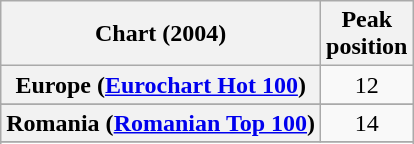<table class="wikitable sortable plainrowheaders" style="text-align:center">
<tr>
<th scope="col">Chart (2004)</th>
<th scope="col">Peak<br>position</th>
</tr>
<tr>
<th scope="row">Europe (<a href='#'>Eurochart Hot 100</a>)</th>
<td>12</td>
</tr>
<tr>
</tr>
<tr>
<th scope="row">Romania (<a href='#'>Romanian Top 100</a>)</th>
<td>14</td>
</tr>
<tr>
</tr>
<tr>
</tr>
<tr>
</tr>
<tr>
</tr>
<tr>
</tr>
<tr>
</tr>
<tr>
</tr>
</table>
